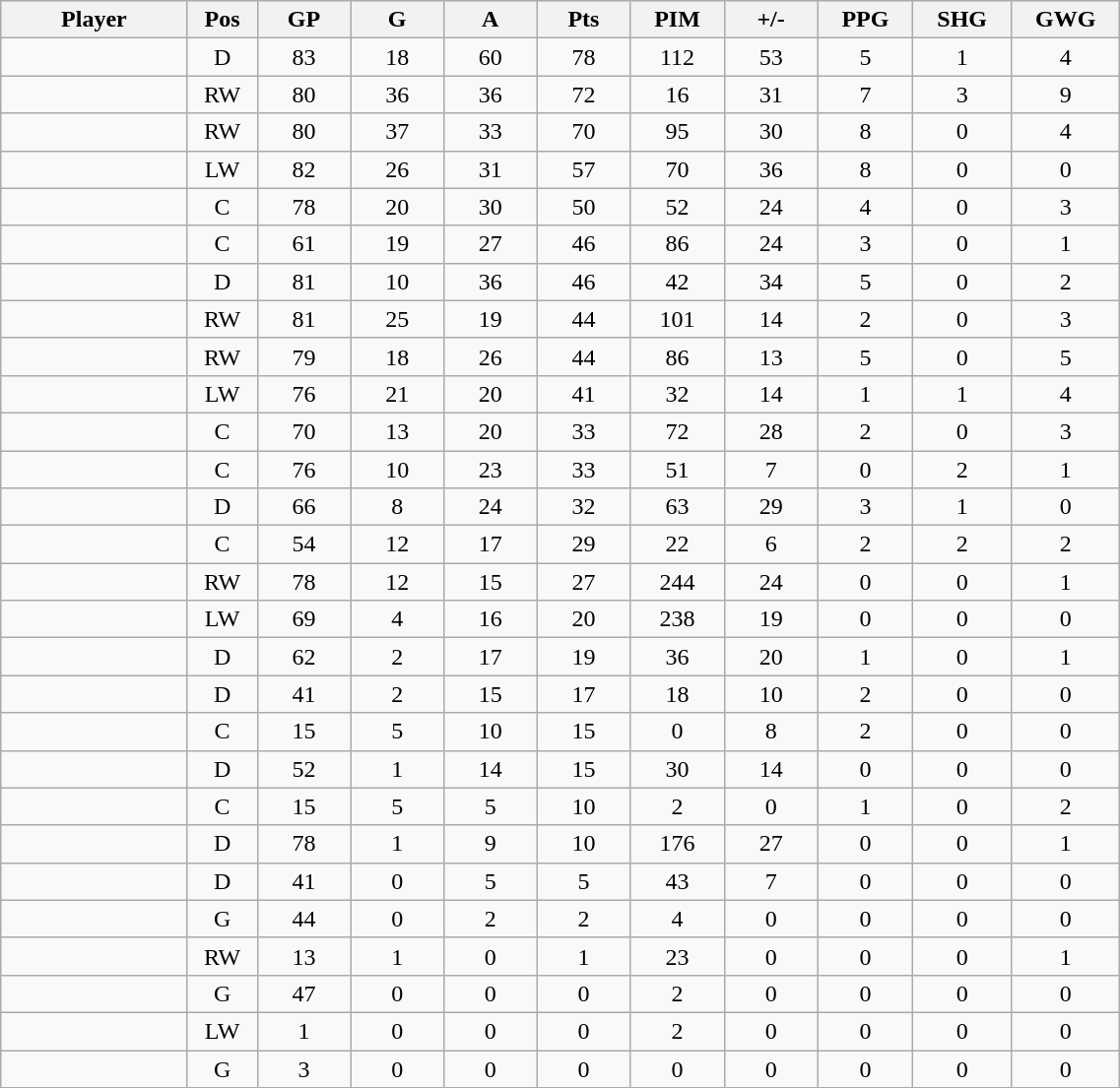<table class="wikitable sortable" width="60%">
<tr ALIGN="center">
<th bgcolor="#DDDDFF" width="10%">Player</th>
<th bgcolor="#DDDDFF" width="3%" title="Position">Pos</th>
<th bgcolor="#DDDDFF" width="5%" title="Games played">GP</th>
<th bgcolor="#DDDDFF" width="5%" title="Goals">G</th>
<th bgcolor="#DDDDFF" width="5%" title="Assists">A</th>
<th bgcolor="#DDDDFF" width="5%" title="Points">Pts</th>
<th bgcolor="#DDDDFF" width="5%" title="Penalties in Minutes">PIM</th>
<th bgcolor="#DDDDFF" width="5%" title="Plus/minus">+/-</th>
<th bgcolor="#DDDDFF" width="5%" title="Power Play Goals">PPG</th>
<th bgcolor="#DDDDFF" width="5%" title="Short-handed Goals">SHG</th>
<th bgcolor="#DDDDFF" width="5%" title="Game-winning Goals">GWG</th>
</tr>
<tr align="center">
<td align="right"></td>
<td>D</td>
<td>83</td>
<td>18</td>
<td>60</td>
<td>78</td>
<td>112</td>
<td>53</td>
<td>5</td>
<td>1</td>
<td>4</td>
</tr>
<tr align="center">
<td align="right"></td>
<td>RW</td>
<td>80</td>
<td>36</td>
<td>36</td>
<td>72</td>
<td>16</td>
<td>31</td>
<td>7</td>
<td>3</td>
<td>9</td>
</tr>
<tr align="center">
<td align="right"></td>
<td>RW</td>
<td>80</td>
<td>37</td>
<td>33</td>
<td>70</td>
<td>95</td>
<td>30</td>
<td>8</td>
<td>0</td>
<td>4</td>
</tr>
<tr align="center">
<td align="right"></td>
<td>LW</td>
<td>82</td>
<td>26</td>
<td>31</td>
<td>57</td>
<td>70</td>
<td>36</td>
<td>8</td>
<td>0</td>
<td>0</td>
</tr>
<tr align="center">
<td align="right"></td>
<td>C</td>
<td>78</td>
<td>20</td>
<td>30</td>
<td>50</td>
<td>52</td>
<td>24</td>
<td>4</td>
<td>0</td>
<td>3</td>
</tr>
<tr align="center">
<td align="right"></td>
<td>C</td>
<td>61</td>
<td>19</td>
<td>27</td>
<td>46</td>
<td>86</td>
<td>24</td>
<td>3</td>
<td>0</td>
<td>1</td>
</tr>
<tr align="center">
<td align="right"></td>
<td>D</td>
<td>81</td>
<td>10</td>
<td>36</td>
<td>46</td>
<td>42</td>
<td>34</td>
<td>5</td>
<td>0</td>
<td>2</td>
</tr>
<tr align="center">
<td align="right"></td>
<td>RW</td>
<td>81</td>
<td>25</td>
<td>19</td>
<td>44</td>
<td>101</td>
<td>14</td>
<td>2</td>
<td>0</td>
<td>3</td>
</tr>
<tr align="center">
<td align="right"></td>
<td>RW</td>
<td>79</td>
<td>18</td>
<td>26</td>
<td>44</td>
<td>86</td>
<td>13</td>
<td>5</td>
<td>0</td>
<td>5</td>
</tr>
<tr align="center">
<td align="right"></td>
<td>LW</td>
<td>76</td>
<td>21</td>
<td>20</td>
<td>41</td>
<td>32</td>
<td>14</td>
<td>1</td>
<td>1</td>
<td>4</td>
</tr>
<tr align="center">
<td align="right"></td>
<td>C</td>
<td>70</td>
<td>13</td>
<td>20</td>
<td>33</td>
<td>72</td>
<td>28</td>
<td>2</td>
<td>0</td>
<td>3</td>
</tr>
<tr align="center">
<td align="right"></td>
<td>C</td>
<td>76</td>
<td>10</td>
<td>23</td>
<td>33</td>
<td>51</td>
<td>7</td>
<td>0</td>
<td>2</td>
<td>1</td>
</tr>
<tr align="center">
<td align="right"></td>
<td>D</td>
<td>66</td>
<td>8</td>
<td>24</td>
<td>32</td>
<td>63</td>
<td>29</td>
<td>3</td>
<td>1</td>
<td>0</td>
</tr>
<tr align="center">
<td align="right"></td>
<td>C</td>
<td>54</td>
<td>12</td>
<td>17</td>
<td>29</td>
<td>22</td>
<td>6</td>
<td>2</td>
<td>2</td>
<td>2</td>
</tr>
<tr align="center">
<td align="right"></td>
<td>RW</td>
<td>78</td>
<td>12</td>
<td>15</td>
<td>27</td>
<td>244</td>
<td>24</td>
<td>0</td>
<td>0</td>
<td>1</td>
</tr>
<tr align="center">
<td align="right"></td>
<td>LW</td>
<td>69</td>
<td>4</td>
<td>16</td>
<td>20</td>
<td>238</td>
<td>19</td>
<td>0</td>
<td>0</td>
<td>0</td>
</tr>
<tr align="center">
<td align="right"></td>
<td>D</td>
<td>62</td>
<td>2</td>
<td>17</td>
<td>19</td>
<td>36</td>
<td>20</td>
<td>1</td>
<td>0</td>
<td>1</td>
</tr>
<tr align="center">
<td align="right"></td>
<td>D</td>
<td>41</td>
<td>2</td>
<td>15</td>
<td>17</td>
<td>18</td>
<td>10</td>
<td>2</td>
<td>0</td>
<td>0</td>
</tr>
<tr align="center">
<td align="right"></td>
<td>C</td>
<td>15</td>
<td>5</td>
<td>10</td>
<td>15</td>
<td>0</td>
<td>8</td>
<td>2</td>
<td>0</td>
<td>0</td>
</tr>
<tr align="center">
<td align="right"></td>
<td>D</td>
<td>52</td>
<td>1</td>
<td>14</td>
<td>15</td>
<td>30</td>
<td>14</td>
<td>0</td>
<td>0</td>
<td>0</td>
</tr>
<tr align="center">
<td align="right"></td>
<td>C</td>
<td>15</td>
<td>5</td>
<td>5</td>
<td>10</td>
<td>2</td>
<td>0</td>
<td>1</td>
<td>0</td>
<td>2</td>
</tr>
<tr align="center">
<td align="right"></td>
<td>D</td>
<td>78</td>
<td>1</td>
<td>9</td>
<td>10</td>
<td>176</td>
<td>27</td>
<td>0</td>
<td>0</td>
<td>1</td>
</tr>
<tr align="center">
<td align="right"></td>
<td>D</td>
<td>41</td>
<td>0</td>
<td>5</td>
<td>5</td>
<td>43</td>
<td>7</td>
<td>0</td>
<td>0</td>
<td>0</td>
</tr>
<tr align="center">
<td align="right"></td>
<td>G</td>
<td>44</td>
<td>0</td>
<td>2</td>
<td>2</td>
<td>4</td>
<td>0</td>
<td>0</td>
<td>0</td>
<td>0</td>
</tr>
<tr align="center">
<td align="right"></td>
<td>RW</td>
<td>13</td>
<td>1</td>
<td>0</td>
<td>1</td>
<td>23</td>
<td>0</td>
<td>0</td>
<td>0</td>
<td>1</td>
</tr>
<tr align="center">
<td align="right"></td>
<td>G</td>
<td>47</td>
<td>0</td>
<td>0</td>
<td>0</td>
<td>2</td>
<td>0</td>
<td>0</td>
<td>0</td>
<td>0</td>
</tr>
<tr align="center">
<td align="right"></td>
<td>LW</td>
<td>1</td>
<td>0</td>
<td>0</td>
<td>0</td>
<td>2</td>
<td>0</td>
<td>0</td>
<td>0</td>
<td>0</td>
</tr>
<tr align="center">
<td align="right"></td>
<td>G</td>
<td>3</td>
<td>0</td>
<td>0</td>
<td>0</td>
<td>0</td>
<td>0</td>
<td>0</td>
<td>0</td>
<td>0</td>
</tr>
</table>
